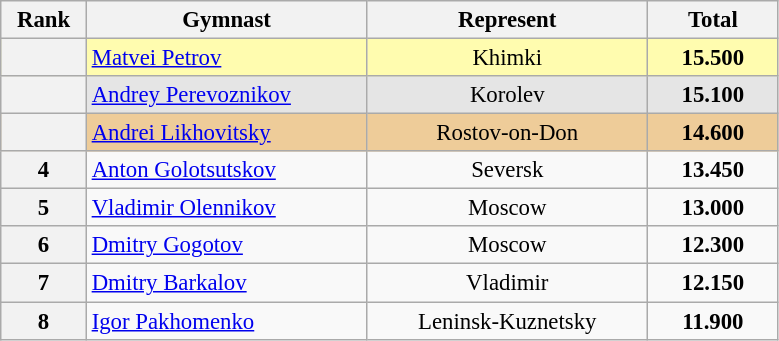<table class="wikitable sortable" style="text-align:center; font-size:95%">
<tr>
<th scope="col" style="width:50px;">Rank</th>
<th scope="col" style="width:180px;">Gymnast</th>
<th scope="col" style="width:180px;">Represent</th>
<th scope="col" style="width:80px;">Total</th>
</tr>
<tr style="background:#fffcaf;">
<th scope=row style="text-align:center"></th>
<td style="text-align:left;"><a href='#'>Matvei Petrov</a></td>
<td>Khimki</td>
<td><strong>15.500</strong></td>
</tr>
<tr style="background:#e5e5e5;">
<th scope=row style="text-align:center"></th>
<td style="text-align:left;"><a href='#'>Andrey Perevoznikov</a></td>
<td>Korolev</td>
<td><strong>15.100</strong></td>
</tr>
<tr style="background:#ec9;">
<th scope=row style="text-align:center"></th>
<td style="text-align:left;"><a href='#'>Andrei Likhovitsky</a></td>
<td>Rostov-on-Don</td>
<td><strong>14.600</strong></td>
</tr>
<tr>
<th scope=row style="text-align:center">4</th>
<td style="text-align:left;"><a href='#'>Anton Golotsutskov</a></td>
<td>Seversk</td>
<td><strong>13.450</strong></td>
</tr>
<tr>
<th scope=row style="text-align:center">5</th>
<td style="text-align:left;"><a href='#'>Vladimir Olennikov</a></td>
<td>Moscow</td>
<td><strong>13.000</strong></td>
</tr>
<tr>
<th scope=row style="text-align:center">6</th>
<td style="text-align:left;"><a href='#'>Dmitry Gogotov</a></td>
<td>Moscow</td>
<td><strong>12.300</strong></td>
</tr>
<tr>
<th scope=row style="text-align:center">7</th>
<td style="text-align:left;"><a href='#'>Dmitry Barkalov</a></td>
<td>Vladimir</td>
<td><strong>12.150</strong></td>
</tr>
<tr>
<th scope=row style="text-align:center">8</th>
<td style="text-align:left;"><a href='#'>Igor Pakhomenko</a></td>
<td>Leninsk-Kuznetsky</td>
<td><strong>11.900</strong></td>
</tr>
</table>
